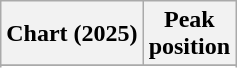<table class="wikitable sortable plainrowheaders" style="text-align:center">
<tr>
<th scope="col">Chart (2025)</th>
<th scope="col">Peak<br>position</th>
</tr>
<tr>
</tr>
<tr>
</tr>
<tr>
</tr>
<tr>
</tr>
</table>
